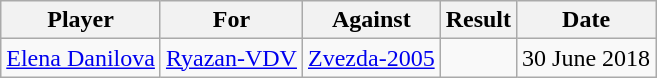<table class="wikitable">
<tr>
<th>Player</th>
<th>For</th>
<th>Against</th>
<th>Result</th>
<th>Date</th>
</tr>
<tr>
<td> <a href='#'>Elena Danilova</a></td>
<td><a href='#'>Ryazan-VDV</a></td>
<td><a href='#'>Zvezda-2005</a></td>
<td></td>
<td>30 June 2018</td>
</tr>
</table>
